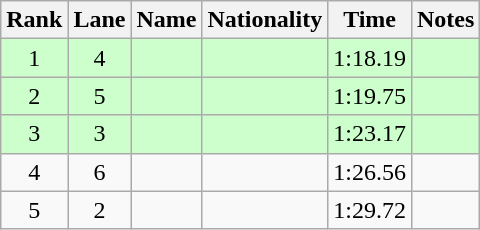<table class="wikitable sortable" style="text-align:center">
<tr>
<th>Rank</th>
<th>Lane</th>
<th>Name</th>
<th>Nationality</th>
<th>Time</th>
<th>Notes</th>
</tr>
<tr bgcolor=ccffcc>
<td>1</td>
<td>4</td>
<td align=left></td>
<td align=left></td>
<td>1:18.19</td>
<td><strong></strong></td>
</tr>
<tr bgcolor=ccffcc>
<td>2</td>
<td>5</td>
<td align=left></td>
<td align=left></td>
<td>1:19.75</td>
<td><strong></strong></td>
</tr>
<tr bgcolor=ccffcc>
<td>3</td>
<td>3</td>
<td align=left></td>
<td align=left></td>
<td>1:23.17</td>
<td><strong></strong></td>
</tr>
<tr>
<td>4</td>
<td>6</td>
<td align=left></td>
<td align=left></td>
<td>1:26.56</td>
<td></td>
</tr>
<tr>
<td>5</td>
<td>2</td>
<td align=left></td>
<td align=left></td>
<td>1:29.72</td>
<td></td>
</tr>
</table>
